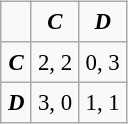<table border="1" align=right cellpadding="4" cellspacing="0" style="margin: 1em 1em 1em 0; background: #f9f9f9; border: 1px #aaa solid; border-collapse: collapse; font-size: 95%;">
<tr>
<td></td>
<th><em>C</em></th>
<th><em>D</em></th>
</tr>
<tr>
<th><em>C</em></th>
<td>2, 2</td>
<td>0, 3</td>
</tr>
<tr>
<th><em>D</em></th>
<td>3, 0</td>
<td>1, 1</td>
</tr>
</table>
